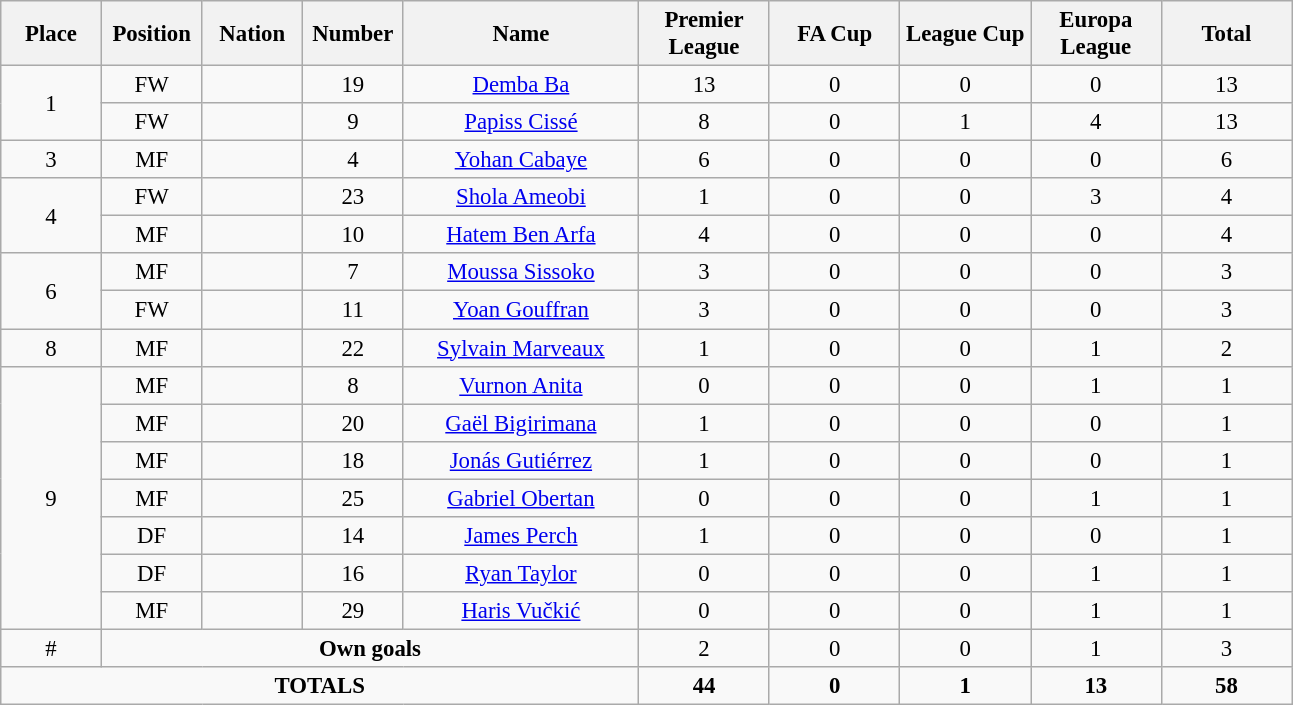<table class="wikitable" style="font-size: 95%; text-align: center;">
<tr>
<th width=60>Place</th>
<th width=60>Position</th>
<th width=60>Nation</th>
<th width=60>Number</th>
<th width=150>Name</th>
<th width=80>Premier League</th>
<th width=80>FA Cup</th>
<th width=80>League Cup</th>
<th width=80>Europa League</th>
<th width=80>Total</th>
</tr>
<tr>
<td rowspan=2>1</td>
<td>FW</td>
<td></td>
<td>19</td>
<td><a href='#'>Demba Ba</a></td>
<td>13</td>
<td>0</td>
<td>0</td>
<td>0</td>
<td>13</td>
</tr>
<tr>
<td>FW</td>
<td></td>
<td>9</td>
<td><a href='#'>Papiss Cissé</a></td>
<td>8</td>
<td>0</td>
<td>1</td>
<td>4</td>
<td>13</td>
</tr>
<tr>
<td>3</td>
<td>MF</td>
<td></td>
<td>4</td>
<td><a href='#'>Yohan Cabaye</a></td>
<td>6</td>
<td>0</td>
<td>0</td>
<td>0</td>
<td>6</td>
</tr>
<tr>
<td rowspan=2>4</td>
<td>FW</td>
<td></td>
<td>23</td>
<td><a href='#'>Shola Ameobi</a></td>
<td>1</td>
<td>0</td>
<td>0</td>
<td>3</td>
<td>4</td>
</tr>
<tr>
<td>MF</td>
<td></td>
<td>10</td>
<td><a href='#'>Hatem Ben Arfa</a></td>
<td>4</td>
<td>0</td>
<td>0</td>
<td>0</td>
<td>4</td>
</tr>
<tr>
<td rowspan=2>6</td>
<td>MF</td>
<td></td>
<td>7</td>
<td><a href='#'>Moussa Sissoko</a></td>
<td>3</td>
<td>0</td>
<td>0</td>
<td>0</td>
<td>3</td>
</tr>
<tr>
<td>FW</td>
<td></td>
<td>11</td>
<td><a href='#'>Yoan Gouffran</a></td>
<td>3</td>
<td>0</td>
<td>0</td>
<td>0</td>
<td>3</td>
</tr>
<tr>
<td>8</td>
<td>MF</td>
<td></td>
<td>22</td>
<td><a href='#'>Sylvain Marveaux</a></td>
<td>1</td>
<td>0</td>
<td>0</td>
<td>1</td>
<td>2</td>
</tr>
<tr>
<td rowspan=7>9</td>
<td>MF</td>
<td></td>
<td>8</td>
<td><a href='#'>Vurnon Anita</a></td>
<td>0</td>
<td>0</td>
<td>0</td>
<td>1</td>
<td>1</td>
</tr>
<tr>
<td>MF</td>
<td></td>
<td>20</td>
<td><a href='#'>Gaël Bigirimana</a></td>
<td>1</td>
<td>0</td>
<td>0</td>
<td>0</td>
<td>1</td>
</tr>
<tr>
<td>MF</td>
<td></td>
<td>18</td>
<td><a href='#'>Jonás Gutiérrez</a></td>
<td>1</td>
<td>0</td>
<td>0</td>
<td>0</td>
<td>1</td>
</tr>
<tr>
<td>MF</td>
<td></td>
<td>25</td>
<td><a href='#'>Gabriel Obertan</a></td>
<td>0</td>
<td>0</td>
<td>0</td>
<td>1</td>
<td>1</td>
</tr>
<tr>
<td>DF</td>
<td></td>
<td>14</td>
<td><a href='#'>James Perch</a></td>
<td>1</td>
<td>0</td>
<td>0</td>
<td>0</td>
<td>1</td>
</tr>
<tr>
<td>DF</td>
<td></td>
<td>16</td>
<td><a href='#'>Ryan Taylor</a></td>
<td>0</td>
<td>0</td>
<td>0</td>
<td>1</td>
<td>1</td>
</tr>
<tr>
<td>MF</td>
<td></td>
<td>29</td>
<td><a href='#'>Haris Vučkić</a></td>
<td>0</td>
<td>0</td>
<td>0</td>
<td>1</td>
<td>1</td>
</tr>
<tr>
<td>#</td>
<td colspan=4><strong>Own goals</strong></td>
<td>2</td>
<td>0</td>
<td>0</td>
<td>1</td>
<td>3</td>
</tr>
<tr>
<td colspan=5><strong>TOTALS</strong></td>
<td><strong>44</strong></td>
<td><strong>0</strong></td>
<td><strong>1</strong></td>
<td><strong>13</strong></td>
<td><strong>58</strong></td>
</tr>
</table>
